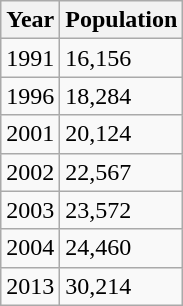<table class=wikitable>
<tr>
<th>Year</th>
<th>Population</th>
</tr>
<tr>
<td>1991</td>
<td>16,156</td>
</tr>
<tr>
<td>1996</td>
<td>18,284</td>
</tr>
<tr>
<td>2001</td>
<td>20,124</td>
</tr>
<tr>
<td>2002</td>
<td>22,567</td>
</tr>
<tr>
<td>2003</td>
<td>23,572</td>
</tr>
<tr>
<td>2004</td>
<td>24,460</td>
</tr>
<tr>
<td>2013</td>
<td>30,214</td>
</tr>
</table>
